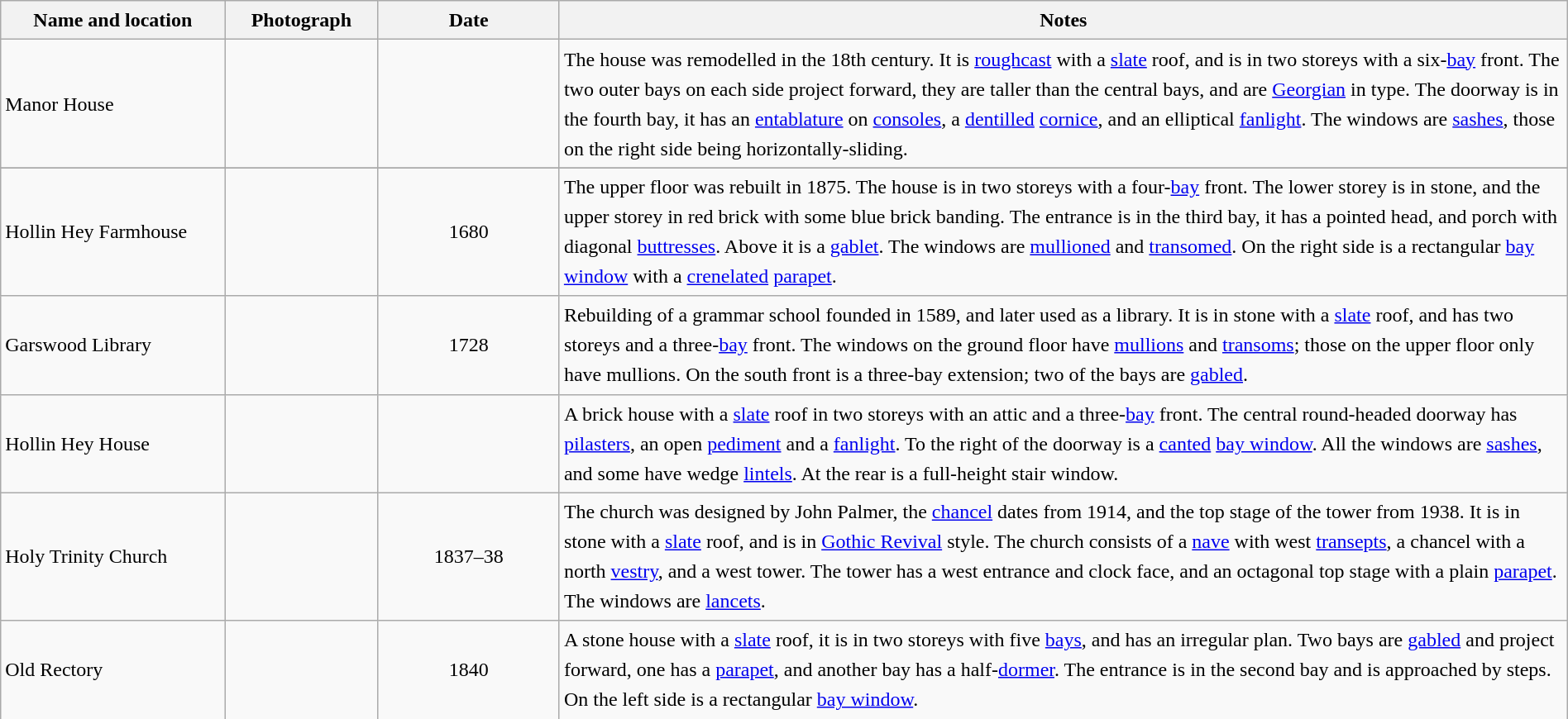<table class="wikitable sortable plainrowheaders" style="width:100%;border:0px;text-align:left;line-height:150%;">
<tr>
<th scope="col"  style="width:150px">Name and location</th>
<th scope="col"  style="width:100px" class="unsortable">Photograph</th>
<th scope="col"  style="width:120px">Date</th>
<th scope="col"  style="width:700px" class="unsortable">Notes</th>
</tr>
<tr>
<td>Manor House<br><small></small></td>
<td></td>
<td align="center"></td>
<td>The house was remodelled in the 18th century.  It is <a href='#'>roughcast</a> with a <a href='#'>slate</a> roof, and is in two storeys with a six-<a href='#'>bay</a> front.  The two outer bays on each side project forward, they are taller than the central bays, and are <a href='#'>Georgian</a> in type.  The doorway is in the fourth bay, it has an <a href='#'>entablature</a> on <a href='#'>consoles</a>, a <a href='#'>dentilled</a> <a href='#'>cornice</a>, and an elliptical <a href='#'>fanlight</a>.  The windows are <a href='#'>sashes</a>, those on the right side being horizontally-sliding.</td>
</tr>
<tr>
</tr>
<tr>
<td>Hollin Hey Farmhouse<br><small></small></td>
<td></td>
<td align="center">1680</td>
<td>The upper floor was rebuilt in 1875.  The house is in two storeys with a four-<a href='#'>bay</a> front.  The lower storey is in stone, and the upper storey in red brick with some blue brick banding.  The entrance is in the third bay, it has a pointed head, and porch with diagonal <a href='#'>buttresses</a>.  Above it is a <a href='#'>gablet</a>.  The windows are <a href='#'>mullioned</a> and <a href='#'>transomed</a>.  On the right side is a rectangular <a href='#'>bay window</a> with a <a href='#'>crenelated</a> <a href='#'>parapet</a>.</td>
</tr>
<tr>
<td>Garswood Library<br><small></small></td>
<td></td>
<td align="center">1728</td>
<td>Rebuilding of a grammar school founded in 1589, and later used as a library.  It is in stone with a <a href='#'>slate</a> roof, and has two storeys and a three-<a href='#'>bay</a> front.  The windows on the ground floor have <a href='#'>mullions</a> and <a href='#'>transoms</a>; those on the upper floor only have mullions.  On the south front is a three-bay extension; two of the bays are <a href='#'>gabled</a>.</td>
</tr>
<tr>
<td>Hollin Hey House<br><small></small></td>
<td></td>
<td align="center"></td>
<td>A brick house with a <a href='#'>slate</a> roof in two storeys with an attic and a three-<a href='#'>bay</a> front.  The central round-headed doorway has <a href='#'>pilasters</a>, an open <a href='#'>pediment</a> and a <a href='#'>fanlight</a>.  To the right of the doorway is a <a href='#'>canted</a> <a href='#'>bay window</a>.  All the windows are <a href='#'>sashes</a>, and some have wedge <a href='#'>lintels</a>.  At the rear is a full-height stair window.</td>
</tr>
<tr>
<td>Holy Trinity Church<br><small></small></td>
<td></td>
<td align="center">1837–38</td>
<td>The church was designed by John Palmer, the <a href='#'>chancel</a> dates from 1914, and the top stage of the tower from 1938.  It is in stone with a <a href='#'>slate</a> roof, and is in <a href='#'>Gothic Revival</a> style.  The church consists of a <a href='#'>nave</a> with west <a href='#'>transepts</a>, a chancel with a north <a href='#'>vestry</a>, and a west tower.  The tower has a west entrance and clock face, and an octagonal top stage with a plain <a href='#'>parapet</a>.  The windows are <a href='#'>lancets</a>.</td>
</tr>
<tr>
<td>Old Rectory<br><small></small></td>
<td></td>
<td align="center">1840</td>
<td>A stone house with a <a href='#'>slate</a> roof, it is in two storeys with five <a href='#'>bays</a>, and has an irregular plan.  Two bays are <a href='#'>gabled</a> and project forward, one has a <a href='#'>parapet</a>, and another bay has a half-<a href='#'>dormer</a>.  The entrance is in the second bay and is approached by steps.  On the left side is a rectangular <a href='#'>bay window</a>.</td>
</tr>
<tr>
</tr>
</table>
